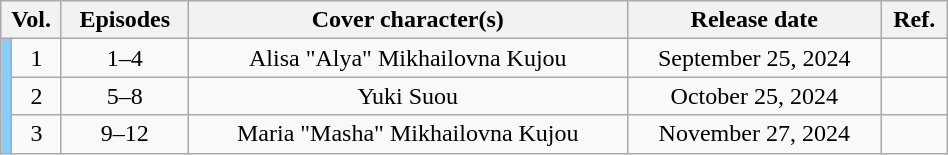<table class="wikitable" style="text-align: center; width: 50%;">
<tr>
<th colspan="2">Vol.</th>
<th>Episodes</th>
<th>Cover character(s)</th>
<th>Release date</th>
<th>Ref.</th>
</tr>
<tr>
<td rowspan="3" width="1%" style="background: #87CEFA;"></td>
<td>1</td>
<td>1–4</td>
<td>Alisa "Alya" Mikhailovna Kujou</td>
<td>September 25, 2024</td>
<td></td>
</tr>
<tr>
<td>2</td>
<td>5–8</td>
<td>Yuki Suou</td>
<td>October 25, 2024</td>
<td></td>
</tr>
<tr>
<td>3</td>
<td>9–12</td>
<td>Maria "Masha" Mikhailovna Kujou</td>
<td>November 27, 2024</td>
<td></td>
</tr>
</table>
